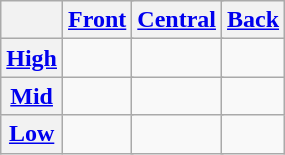<table class="wikitable" style="text-align: center;">
<tr>
<th></th>
<th colspan="2"><a href='#'>Front</a></th>
<th colspan="2"><a href='#'>Central</a></th>
<th colspan="2"><a href='#'>Back</a></th>
</tr>
<tr>
<th><a href='#'>High</a></th>
<td colspan="2"></td>
<td colspan="2"></td>
<td colspan="2"></td>
</tr>
<tr>
<th><a href='#'>Mid</a></th>
<td colspan="2"></td>
<td colspan="2"></td>
<td colspan="2"></td>
</tr>
<tr>
<th><a href='#'>Low</a></th>
<td colspan="2"></td>
<td colspan="2"></td>
<td colspan="2"></td>
</tr>
</table>
